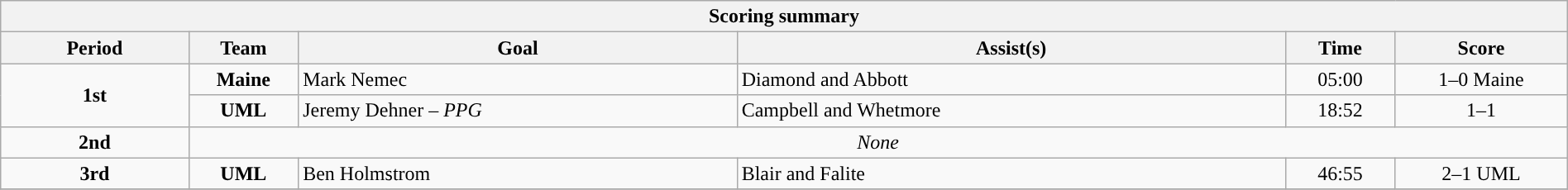<table style="width:100%;" class="wikitable">
<tr>
<th colspan=6>Scoring summary</th>
</tr>
<tr>
<th style="width:12%;">Period</th>
<th style="width:7%;">Team</th>
<th style="width:28%;">Goal</th>
<th style="width:35%;">Assist(s)</th>
<th style="width:7%;">Time</th>
<th style="width:11%;">Score</th>
</tr>
<tr>
<td style="text-align:center;" rowspan="2"><strong>1st</strong></td>
<td align=center><strong>Maine</strong></td>
<td>Mark Nemec</td>
<td>Diamond and Abbott</td>
<td align=center>05:00</td>
<td align=center>1–0 Maine</td>
</tr>
<tr>
<td align=center><strong>UML</strong></td>
<td>Jeremy Dehner – <em>PPG</em></td>
<td>Campbell and Whetmore</td>
<td align=center>18:52</td>
<td align=center>1–1</td>
</tr>
<tr>
<td style="text-align:center;" rowspan="1"><strong>2nd</strong></td>
<td style="text-align:center;" colspan="5"><em>None</em></td>
</tr>
<tr>
<td style="text-align:center;" rowspan="1"><strong>3rd</strong></td>
<td align=center><strong>UML</strong></td>
<td>Ben Holmstrom</td>
<td>Blair and Falite</td>
<td align=center>46:55</td>
<td align=center>2–1 UML</td>
</tr>
<tr>
</tr>
</table>
